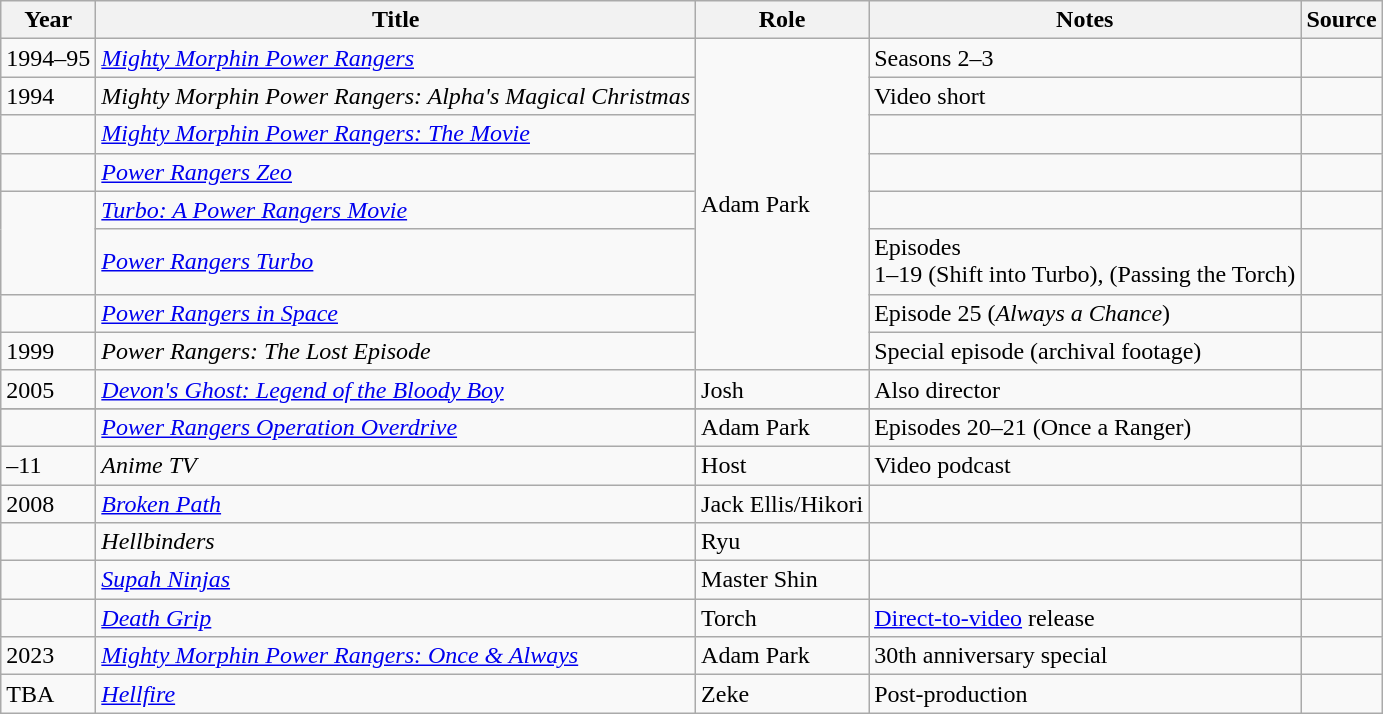<table class="wikitable sortable plainrowheaders">
<tr>
<th>Year</th>
<th>Title</th>
<th>Role</th>
<th class="unsortable">Notes</th>
<th class="unsortable">Source</th>
</tr>
<tr>
<td>1994–95</td>
<td><em><a href='#'>Mighty Morphin Power Rangers</a></em></td>
<td rowspan=8>Adam Park</td>
<td>Seasons 2–3</td>
<td></td>
</tr>
<tr>
<td>1994</td>
<td><em>Mighty Morphin Power Rangers: Alpha's Magical Christmas</em></td>
<td>Video short</td>
<td></td>
</tr>
<tr>
<td></td>
<td><em><a href='#'>Mighty Morphin Power Rangers: The Movie</a></em></td>
<td></td>
<td></td>
</tr>
<tr>
<td></td>
<td><em><a href='#'>Power Rangers Zeo</a></em></td>
<td></td>
<td></td>
</tr>
<tr>
<td rowspan="2"></td>
<td><em><a href='#'>Turbo: A Power Rangers Movie</a></em></td>
<td></td>
<td></td>
</tr>
<tr>
<td><em><a href='#'>Power Rangers Turbo</a></em></td>
<td>Episodes<br>1–19 (Shift into Turbo),  (Passing the Torch)</td>
<td></td>
</tr>
<tr>
<td></td>
<td><em><a href='#'>Power Rangers in Space</a></em></td>
<td>Episode 25 (<em>Always a Chance</em>)</td>
<td></td>
</tr>
<tr>
<td>1999</td>
<td><em>Power Rangers: The Lost Episode</em></td>
<td>Special episode (archival footage)</td>
<td></td>
</tr>
<tr>
<td>2005</td>
<td><em><a href='#'>Devon's Ghost: Legend of the Bloody Boy</a></em></td>
<td>Josh</td>
<td>Also director</td>
<td></td>
</tr>
<tr>
</tr>
<tr>
<td></td>
<td><em><a href='#'>Power Rangers Operation Overdrive</a></em></td>
<td>Adam Park</td>
<td>Episodes 20–21 (Once a Ranger)</td>
<td></td>
</tr>
<tr>
<td>–11</td>
<td><em>Anime TV</em></td>
<td>Host</td>
<td>Video podcast</td>
<td></td>
</tr>
<tr>
<td>2008</td>
<td><em><a href='#'>Broken Path</a></em></td>
<td>Jack Ellis/Hikori</td>
<td></td>
<td></td>
</tr>
<tr>
<td></td>
<td><em>Hellbinders</em></td>
<td>Ryu</td>
<td></td>
<td></td>
</tr>
<tr>
<td></td>
<td><em><a href='#'>Supah Ninjas</a></em></td>
<td>Master Shin</td>
<td></td>
<td></td>
</tr>
<tr>
<td></td>
<td><em><a href='#'>Death Grip</a></em></td>
<td>Torch</td>
<td><a href='#'>Direct-to-video</a> release</td>
<td></td>
</tr>
<tr>
<td>2023</td>
<td><em><a href='#'>Mighty Morphin Power Rangers: Once & Always</a></em></td>
<td>Adam Park</td>
<td>30th anniversary special</td>
<td></td>
</tr>
<tr>
<td>TBA</td>
<td><em><a href='#'>Hellfire</a></em></td>
<td>Zeke</td>
<td>Post-production</td>
<td></td>
</tr>
</table>
